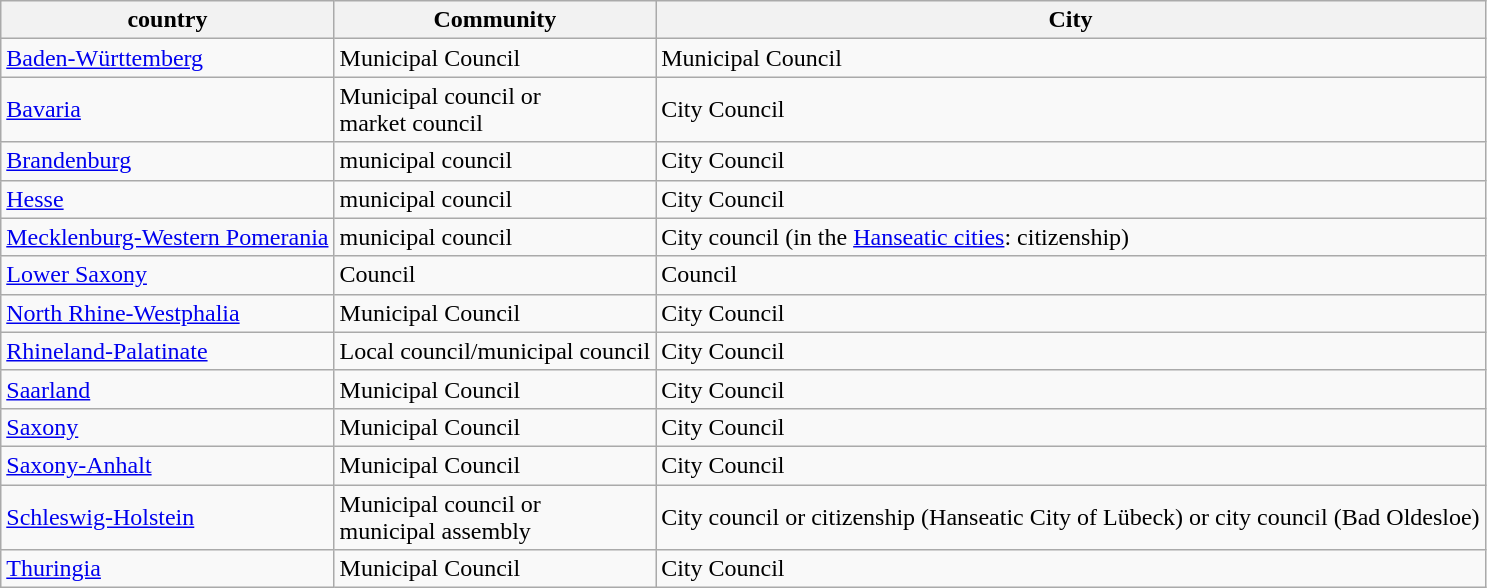<table class="wikitable">
<tr>
<th>country</th>
<th>Community</th>
<th>City</th>
</tr>
<tr>
<td><a href='#'>Baden-Württemberg</a></td>
<td>Municipal Council</td>
<td>Municipal Council</td>
</tr>
<tr>
<td><a href='#'>Bavaria</a></td>
<td>Municipal council or<br>market council</td>
<td>City Council</td>
</tr>
<tr>
<td><a href='#'>Brandenburg</a></td>
<td>municipal council</td>
<td>City Council</td>
</tr>
<tr>
<td><a href='#'>Hesse</a></td>
<td>municipal council</td>
<td>City Council</td>
</tr>
<tr>
<td><a href='#'>Mecklenburg-Western Pomerania</a></td>
<td>municipal council</td>
<td>City council (in the <a href='#'>Hanseatic cities</a>: citizenship)</td>
</tr>
<tr>
<td><a href='#'>Lower Saxony</a></td>
<td>Council</td>
<td>Council</td>
</tr>
<tr>
<td><a href='#'>North Rhine-Westphalia</a></td>
<td>Municipal Council</td>
<td>City Council</td>
</tr>
<tr>
<td><a href='#'>Rhineland-Palatinate</a></td>
<td>Local council/municipal council</td>
<td>City Council</td>
</tr>
<tr>
<td><a href='#'>Saarland</a></td>
<td>Municipal Council</td>
<td>City Council</td>
</tr>
<tr>
<td><a href='#'>Saxony</a></td>
<td>Municipal Council</td>
<td>City Council</td>
</tr>
<tr>
<td><a href='#'>Saxony-Anhalt</a></td>
<td>Municipal Council</td>
<td>City Council</td>
</tr>
<tr>
<td><a href='#'>Schleswig-Holstein</a></td>
<td>Municipal council or<br>municipal assembly</td>
<td>City council or citizenship (Hanseatic City of Lübeck) or city council (Bad Oldesloe)</td>
</tr>
<tr>
<td><a href='#'>Thuringia</a></td>
<td>Municipal Council</td>
<td>City Council</td>
</tr>
</table>
